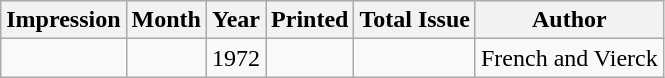<table class="wikitable">
<tr>
<th>Impression</th>
<th>Month</th>
<th>Year</th>
<th>Printed</th>
<th>Total Issue</th>
<th>Author</th>
</tr>
<tr>
<td></td>
<td></td>
<td>1972</td>
<td></td>
<td></td>
<td>French and Vierck</td>
</tr>
</table>
